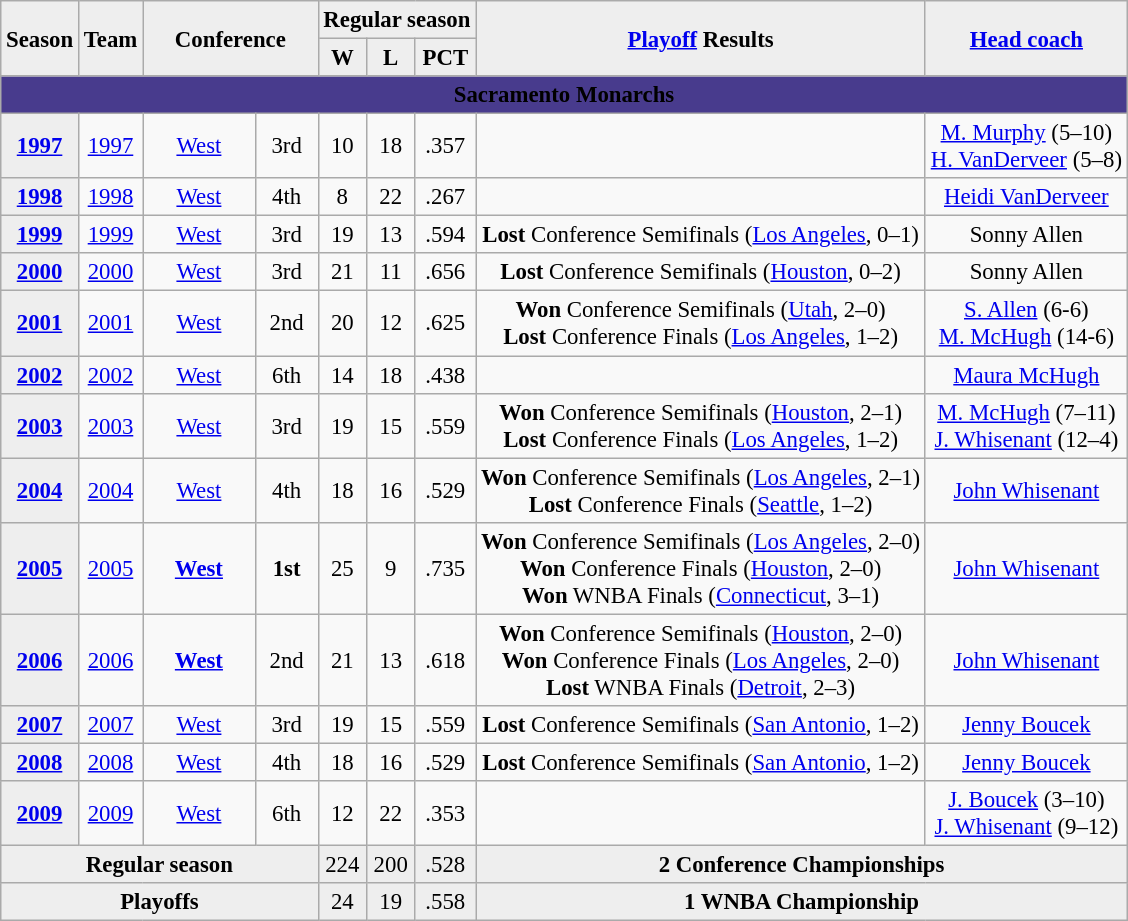<table class="wikitable" style="font-size:95%; text-align: center; margin:1em auto;">
<tr>
<th rowspan="2" style="background:#eee;">Season</th>
<th rowspan="2" style="background:#eee;">Team</th>
<th rowspan="2" colspan="2" style="background:#eee;">Conference</th>
<th colspan="3" style="background:#eee;">Regular season</th>
<th rowspan="2" style="background:#eee;"><a href='#'>Playoff</a> Results</th>
<th rowspan="2" style="background:#eee;"><a href='#'>Head coach</a></th>
</tr>
<tr>
<th style="background:#eee;">W</th>
<th style="background:#eee;">L</th>
<th style="background:#eee;">PCT</th>
</tr>
<tr>
<td colspan="9" align=center bgcolor="#483B8D"><strong><span>Sacramento Monarchs</span></strong></td>
</tr>
<tr align="center">
<th style="background:#eee;"><a href='#'>1997</a></th>
<td><a href='#'>1997</a></td>
<td style="width: 10%"><a href='#'>West</a></td>
<td>3rd</td>
<td>10</td>
<td>18</td>
<td>.357</td>
<td></td>
<td><a href='#'>M. Murphy</a> (5–10)<br><a href='#'>H. VanDerveer</a> (5–8)</td>
</tr>
<tr align="center">
<th style="background:#eee;"><a href='#'>1998</a></th>
<td><a href='#'>1998</a></td>
<td style="width: 10%"><a href='#'>West</a></td>
<td>4th</td>
<td>8</td>
<td>22</td>
<td>.267</td>
<td></td>
<td><a href='#'>Heidi VanDerveer</a></td>
</tr>
<tr align="center">
<th style="background:#eee;"><a href='#'>1999</a></th>
<td><a href='#'>1999</a></td>
<td style="width: 10%"><a href='#'>West</a></td>
<td>3rd</td>
<td>19</td>
<td>13</td>
<td>.594</td>
<td><strong>Lost</strong> Conference Semifinals (<a href='#'>Los Angeles</a>, 0–1)</td>
<td>Sonny Allen</td>
</tr>
<tr align="center">
<th style="background:#eee;"><a href='#'>2000</a></th>
<td><a href='#'>2000</a></td>
<td style="width: 10%"><a href='#'>West</a></td>
<td>3rd</td>
<td>21</td>
<td>11</td>
<td>.656</td>
<td><strong>Lost</strong> Conference Semifinals (<a href='#'>Houston</a>, 0–2)</td>
<td>Sonny Allen</td>
</tr>
<tr align="center">
<th style="background:#eee;"><a href='#'>2001</a></th>
<td><a href='#'>2001</a></td>
<td style="width: 10%"><a href='#'>West</a></td>
<td>2nd</td>
<td>20</td>
<td>12</td>
<td>.625</td>
<td><strong>Won</strong> Conference Semifinals (<a href='#'>Utah</a>, 2–0)<br> <strong>Lost</strong> Conference Finals (<a href='#'>Los Angeles</a>, 1–2)</td>
<td><a href='#'>S. Allen</a> (6-6)<br><a href='#'>M. McHugh</a> (14-6)</td>
</tr>
<tr align="center">
<th style="background:#eee;"><a href='#'>2002</a></th>
<td><a href='#'>2002</a></td>
<td style="width: 10%"><a href='#'>West</a></td>
<td>6th</td>
<td>14</td>
<td>18</td>
<td>.438</td>
<td></td>
<td><a href='#'>Maura McHugh</a></td>
</tr>
<tr align="center">
<th style="background:#eee;"><a href='#'>2003</a></th>
<td><a href='#'>2003</a></td>
<td style="width: 10%"><a href='#'>West</a></td>
<td>3rd</td>
<td>19</td>
<td>15</td>
<td>.559</td>
<td><strong>Won</strong> Conference Semifinals (<a href='#'>Houston</a>, 2–1)<br> <strong>Lost</strong> Conference Finals (<a href='#'>Los Angeles</a>, 1–2)</td>
<td><a href='#'>M. McHugh</a> (7–11)<br><a href='#'>J. Whisenant</a> (12–4)</td>
</tr>
<tr align="center">
<th style="background:#eee;"><a href='#'>2004</a></th>
<td><a href='#'>2004</a></td>
<td style="width: 10%"><a href='#'>West</a></td>
<td>4th</td>
<td>18</td>
<td>16</td>
<td>.529</td>
<td><strong>Won</strong> Conference Semifinals (<a href='#'>Los Angeles</a>, 2–1)<br><strong>Lost</strong> Conference Finals (<a href='#'>Seattle</a>, 1–2)</td>
<td><a href='#'>John Whisenant</a></td>
</tr>
<tr align="center">
<th style="background:#eee;"><a href='#'>2005</a></th>
<td><a href='#'>2005</a></td>
<td style="width: 10%"><strong><a href='#'>West</a></strong></td>
<td><strong>1st</strong></td>
<td>25</td>
<td>9</td>
<td>.735</td>
<td><strong>Won</strong> Conference Semifinals (<a href='#'>Los Angeles</a>, 2–0)<br><strong>Won</strong> Conference Finals (<a href='#'>Houston</a>, 2–0)<br><strong>Won</strong> WNBA Finals (<a href='#'>Connecticut</a>, 3–1)</td>
<td><a href='#'>John Whisenant</a></td>
</tr>
<tr align="center">
<th style="background:#eee;"><a href='#'>2006</a></th>
<td><a href='#'>2006</a></td>
<td style="width: 10%"><strong><a href='#'>West</a></strong></td>
<td>2nd</td>
<td>21</td>
<td>13</td>
<td>.618</td>
<td><strong>Won</strong> Conference Semifinals (<a href='#'>Houston</a>, 2–0)<br><strong>Won</strong> Conference Finals (<a href='#'>Los Angeles</a>, 2–0)<br><strong>Lost</strong> WNBA Finals (<a href='#'>Detroit</a>, 2–3)</td>
<td><a href='#'>John Whisenant</a></td>
</tr>
<tr align="center">
<th style="background:#eee;"><a href='#'>2007</a></th>
<td><a href='#'>2007</a></td>
<td style="width: 10%"><a href='#'>West</a></td>
<td>3rd</td>
<td>19</td>
<td>15</td>
<td>.559</td>
<td><strong>Lost</strong> Conference Semifinals (<a href='#'>San Antonio</a>, 1–2)</td>
<td><a href='#'>Jenny Boucek</a></td>
</tr>
<tr align="center">
<th style="background:#eee;"><a href='#'>2008</a></th>
<td><a href='#'>2008</a></td>
<td style="width: 10%"><a href='#'>West</a></td>
<td>4th</td>
<td>18</td>
<td>16</td>
<td>.529</td>
<td><strong>Lost</strong> Conference Semifinals (<a href='#'>San Antonio</a>, 1–2)</td>
<td><a href='#'>Jenny Boucek</a></td>
</tr>
<tr align="center">
<th style="background:#eee;"><a href='#'>2009</a></th>
<td><a href='#'>2009</a></td>
<td style="width: 10%"><a href='#'>West</a></td>
<td>6th</td>
<td>12</td>
<td>22</td>
<td>.353</td>
<td></td>
<td><a href='#'>J. Boucek</a> (3–10)<br><a href='#'>J. Whisenant</a> (9–12)</td>
</tr>
<tr>
<th colspan="4" style="background:#eee;">Regular season</th>
<td style="background:#eee;">224</td>
<td style="background:#eee;">200</td>
<td style="background:#eee;">.528</td>
<th colspan="2" style="background:#eee;">2 Conference Championships</th>
</tr>
<tr>
<th colspan="4" style="background:#eee;">Playoffs</th>
<td style="background:#eee;">24</td>
<td style="background:#eee;">19</td>
<td style="background:#eee;">.558</td>
<th colspan="2" style="background:#eee;">1 WNBA Championship</th>
</tr>
</table>
